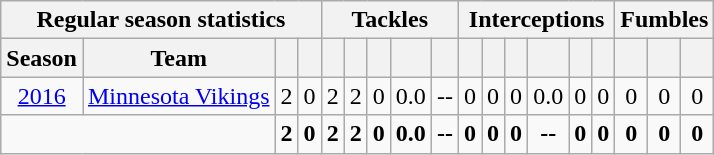<table class="wikitable" style="text-align:center;">
<tr>
<th colspan="4">Regular season statistics</th>
<th colspan="5">Tackles</th>
<th colspan="6">Interceptions</th>
<th colspan="3">Fumbles</th>
</tr>
<tr>
<th>Season</th>
<th>Team</th>
<th></th>
<th></th>
<th></th>
<th></th>
<th></th>
<th></th>
<th></th>
<th></th>
<th></th>
<th></th>
<th></th>
<th></th>
<th></th>
<th></th>
<th></th>
<th></th>
</tr>
<tr>
<td><a href='#'>2016</a></td>
<td><a href='#'>Minnesota Vikings</a></td>
<td>2</td>
<td>0</td>
<td>2</td>
<td>2</td>
<td>0</td>
<td>0.0</td>
<td>--</td>
<td>0</td>
<td>0</td>
<td>0</td>
<td>0.0</td>
<td>0</td>
<td>0</td>
<td>0</td>
<td>0</td>
<td>0</td>
</tr>
<tr>
<td colspan=2></td>
<td><strong>2</strong></td>
<td><strong>0</strong></td>
<td><strong>2</strong></td>
<td><strong>2</strong></td>
<td><strong>0</strong></td>
<td><strong>0.0</strong></td>
<td><strong>--</strong></td>
<td><strong>0</strong></td>
<td><strong>0</strong></td>
<td><strong>0</strong></td>
<td><strong>--</strong></td>
<td><strong>0</strong></td>
<td><strong>0</strong></td>
<td><strong>0</strong></td>
<td><strong>0</strong></td>
<td><strong>0</strong></td>
</tr>
</table>
